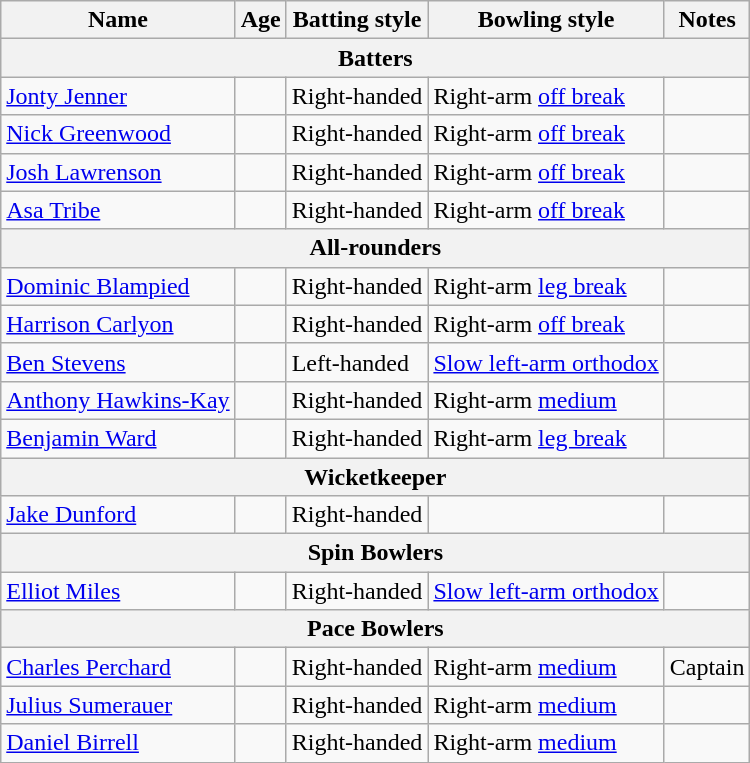<table class="wikitable">
<tr>
<th>Name</th>
<th>Age</th>
<th>Batting style</th>
<th>Bowling style</th>
<th>Notes</th>
</tr>
<tr>
<th colspan="6">Batters</th>
</tr>
<tr>
<td><a href='#'>Jonty Jenner</a></td>
<td></td>
<td>Right-handed</td>
<td>Right-arm <a href='#'>off break</a></td>
<td></td>
</tr>
<tr>
<td><a href='#'>Nick Greenwood</a></td>
<td></td>
<td>Right-handed</td>
<td>Right-arm <a href='#'>off break</a></td>
<td></td>
</tr>
<tr>
<td><a href='#'>Josh Lawrenson</a></td>
<td></td>
<td>Right-handed</td>
<td>Right-arm <a href='#'>off break</a></td>
<td></td>
</tr>
<tr>
<td><a href='#'>Asa Tribe</a></td>
<td></td>
<td>Right-handed</td>
<td>Right-arm <a href='#'>off break</a></td>
<td></td>
</tr>
<tr>
<th colspan="6">All-rounders</th>
</tr>
<tr>
<td><a href='#'>Dominic Blampied</a></td>
<td></td>
<td>Right-handed</td>
<td>Right-arm <a href='#'>leg break</a></td>
<td></td>
</tr>
<tr>
<td><a href='#'>Harrison Carlyon</a></td>
<td></td>
<td>Right-handed</td>
<td>Right-arm <a href='#'>off break</a></td>
<td></td>
</tr>
<tr>
<td><a href='#'>Ben Stevens</a></td>
<td></td>
<td>Left-handed</td>
<td><a href='#'>Slow left-arm orthodox</a></td>
<td></td>
</tr>
<tr>
<td><a href='#'>Anthony Hawkins-Kay</a></td>
<td></td>
<td>Right-handed</td>
<td>Right-arm <a href='#'>medium</a></td>
<td></td>
</tr>
<tr>
<td><a href='#'>Benjamin Ward</a></td>
<td></td>
<td>Right-handed</td>
<td>Right-arm <a href='#'>leg break</a></td>
<td></td>
</tr>
<tr>
<th colspan="6">Wicketkeeper</th>
</tr>
<tr>
<td><a href='#'>Jake Dunford</a></td>
<td></td>
<td>Right-handed</td>
<td></td>
<td></td>
</tr>
<tr>
<th colspan="6">Spin Bowlers</th>
</tr>
<tr>
<td><a href='#'>Elliot Miles</a></td>
<td></td>
<td>Right-handed</td>
<td><a href='#'>Slow left-arm orthodox</a></td>
<td></td>
</tr>
<tr>
<th colspan="6">Pace Bowlers</th>
</tr>
<tr>
<td><a href='#'>Charles Perchard</a></td>
<td></td>
<td>Right-handed</td>
<td>Right-arm <a href='#'>medium</a></td>
<td>Captain</td>
</tr>
<tr>
<td><a href='#'>Julius Sumerauer</a></td>
<td></td>
<td>Right-handed</td>
<td>Right-arm <a href='#'>medium</a></td>
<td></td>
</tr>
<tr>
<td><a href='#'>Daniel Birrell</a></td>
<td></td>
<td>Right-handed</td>
<td>Right-arm <a href='#'>medium</a></td>
<td></td>
</tr>
</table>
